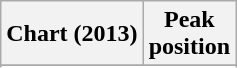<table class="wikitable plainrowheaders sortable" style="text-align: center;">
<tr>
<th>Chart (2013)</th>
<th>Peak<br>position</th>
</tr>
<tr>
</tr>
<tr>
</tr>
<tr>
</tr>
<tr>
</tr>
<tr>
</tr>
<tr>
</tr>
<tr>
</tr>
<tr>
</tr>
</table>
